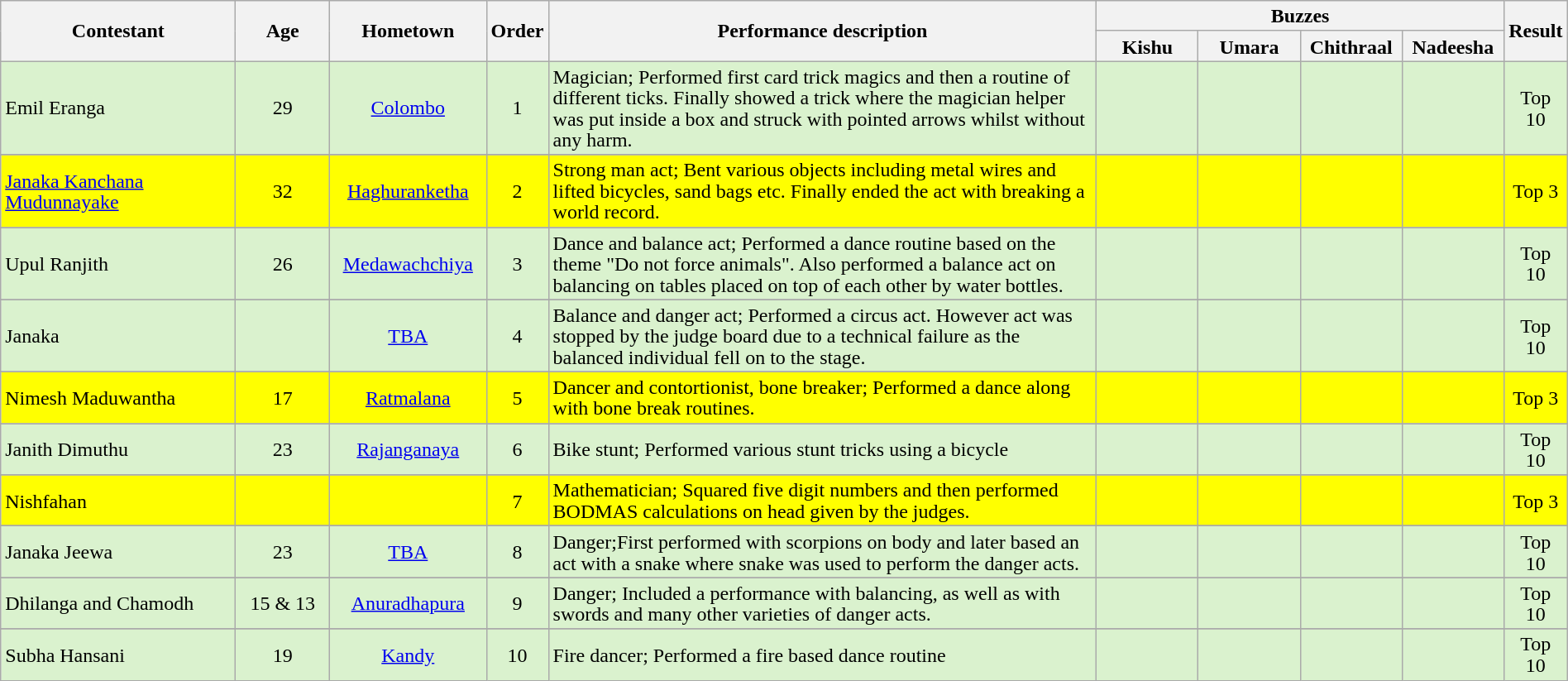<table class="wikitable" style="text-align:center; line-height:17px; width:100%;">
<tr>
<th rowspan=2 style="width:15%">Contestant</th>
<th rowspan=2 style="width:06%">Age</th>
<th rowspan=2 style="width:10%">Hometown</th>
<th rowspan=2 style="width:03%">Order</th>
<th rowspan=2>Performance description</th>
<th colspan=4>Buzzes</th>
<th rowspan=2>Result</th>
</tr>
<tr>
<th style="width:06.5%;">Kishu</th>
<th style="width:06.5%;">Umara</th>
<th style="width:06.5%;">Chithraal</th>
<th style="width:06.5%;">Nadeesha</th>
</tr>
<tr bgcolor=#DAF2CE>
<td align="left">Emil Eranga</td>
<td>29</td>
<td><a href='#'>Colombo</a></td>
<td>1</td>
<td align="left">Magician; Performed first card trick magics and then a routine of different ticks. Finally showed a trick where the magician helper was put inside a box and struck with pointed arrows whilst without any harm.</td>
<td></td>
<td></td>
<td></td>
<td></td>
<td>Top 10</td>
</tr>
<tr>
</tr>
<tr bgcolor=yellow>
<td align="left"><a href='#'>Janaka Kanchana Mudunnayake</a>  </td>
<td>32</td>
<td><a href='#'>Haghuranketha</a></td>
<td>2</td>
<td align="left">Strong man act; Bent various objects including metal wires and lifted bicycles, sand bags etc. Finally ended the act with breaking a world record.</td>
<td></td>
<td></td>
<td></td>
<td></td>
<td>Top 3</td>
</tr>
<tr>
</tr>
<tr bgcolor=#DAF2CE>
<td align="left">Upul Ranjith </td>
<td>26</td>
<td><a href='#'>Medawachchiya</a></td>
<td>3</td>
<td align="left">Dance and balance act; Performed a dance routine based on the theme "Do not force animals". Also performed a balance act on balancing on tables placed on top of each other by water bottles.</td>
<td></td>
<td></td>
<td></td>
<td></td>
<td>Top 10</td>
</tr>
<tr>
</tr>
<tr bgcolor=#DAF2CE>
<td align="left">Janaka  </td>
<td></td>
<td><a href='#'>TBA</a></td>
<td>4</td>
<td align="left">Balance and danger act; Performed a circus act. However act was stopped by the judge board due to a technical failure as the balanced individual fell on to the stage.</td>
<td></td>
<td></td>
<td></td>
<td></td>
<td>Top 10</td>
</tr>
<tr>
</tr>
<tr bgcolor=yellow>
<td align="left">Nimesh Maduwantha </td>
<td>17</td>
<td><a href='#'>Ratmalana</a></td>
<td>5</td>
<td align="left">Dancer and contortionist, bone breaker; Performed a dance along with bone break routines.</td>
<td></td>
<td></td>
<td></td>
<td></td>
<td>Top 3</td>
</tr>
<tr>
</tr>
<tr bgcolor=#DAF2CE>
<td align="left">Janith Dimuthu  </td>
<td>23</td>
<td><a href='#'>Rajanganaya</a></td>
<td>6</td>
<td align="left">Bike stunt; Performed various stunt tricks using a bicycle</td>
<td></td>
<td></td>
<td></td>
<td></td>
<td>Top 10</td>
</tr>
<tr>
</tr>
<tr bgcolor=yellow>
<td align="left">Nishfahan </td>
<td></td>
<td></td>
<td>7</td>
<td align="left">Mathematician; Squared five digit numbers and then performed BODMAS calculations on head given by the judges.</td>
<td></td>
<td></td>
<td></td>
<td></td>
<td>Top 3</td>
</tr>
<tr>
</tr>
<tr bgcolor=#DAF2CE>
<td align="left">Janaka Jeewa</td>
<td>23</td>
<td><a href='#'>TBA</a></td>
<td>8</td>
<td align="left">Danger;First performed with scorpions on body and later based an act with a snake where snake was used to perform the danger acts.</td>
<td></td>
<td></td>
<td></td>
<td></td>
<td>Top 10</td>
</tr>
<tr>
</tr>
<tr bgcolor=#DAF2CE>
<td align="left">Dhilanga and Chamodh  </td>
<td>15 & 13</td>
<td><a href='#'>Anuradhapura</a></td>
<td>9</td>
<td align="left">Danger; Included a performance with balancing, as well as with swords and many other varieties of danger acts.</td>
<td></td>
<td></td>
<td></td>
<td></td>
<td>Top 10</td>
</tr>
<tr>
</tr>
<tr bgcolor=#DAF2CE>
<td align="left">Subha Hansani </td>
<td>19</td>
<td><a href='#'>Kandy</a></td>
<td>10</td>
<td align="left">Fire dancer; Performed a fire based dance routine</td>
<td></td>
<td></td>
<td></td>
<td></td>
<td>Top 10</td>
</tr>
</table>
